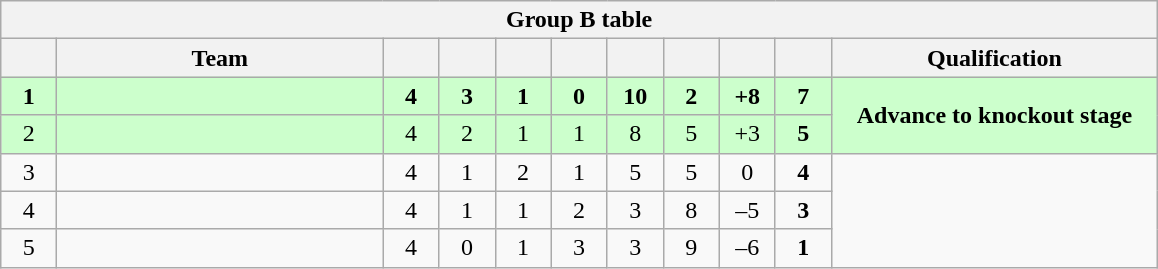<table class="wikitable" style="text-align: center;">
<tr>
<th colspan="11">Group B table</th>
</tr>
<tr>
<th width=30></th>
<th width="210">Team</th>
<th width=30></th>
<th width=30></th>
<th width=30></th>
<th width=30></th>
<th width=30></th>
<th width=30></th>
<th width=30></th>
<th width=30></th>
<th width=210>Qualification</th>
</tr>
<tr bgcolor=#ccffcc>
<td><strong>1</strong></td>
<td align="left"><strong></strong></td>
<td><strong>4</strong></td>
<td><strong>3</strong></td>
<td><strong>1</strong></td>
<td><strong>0</strong></td>
<td><strong>10</strong></td>
<td><strong>2</strong></td>
<td><strong>+8</strong></td>
<td><strong>7</strong></td>
<td rowspan="2"><strong>Advance to knockout stage</strong></td>
</tr>
<tr bgcolor=#ccffcc>
<td>2</td>
<td align="left"></td>
<td>4</td>
<td>2</td>
<td>1</td>
<td>1</td>
<td>8</td>
<td>5</td>
<td>+3</td>
<td><strong>5</strong></td>
</tr>
<tr>
<td>3</td>
<td align="left"></td>
<td>4</td>
<td>1</td>
<td>2</td>
<td>1</td>
<td>5</td>
<td>5</td>
<td>0</td>
<td><strong>4</strong></td>
<td rowspan="3"></td>
</tr>
<tr>
<td>4</td>
<td align="left"></td>
<td>4</td>
<td>1</td>
<td>1</td>
<td>2</td>
<td>3</td>
<td>8</td>
<td>–5</td>
<td><strong>3</strong></td>
</tr>
<tr>
<td>5</td>
<td align="left"></td>
<td>4</td>
<td>0</td>
<td>1</td>
<td>3</td>
<td>3</td>
<td>9</td>
<td>–6</td>
<td><strong>1</strong></td>
</tr>
</table>
